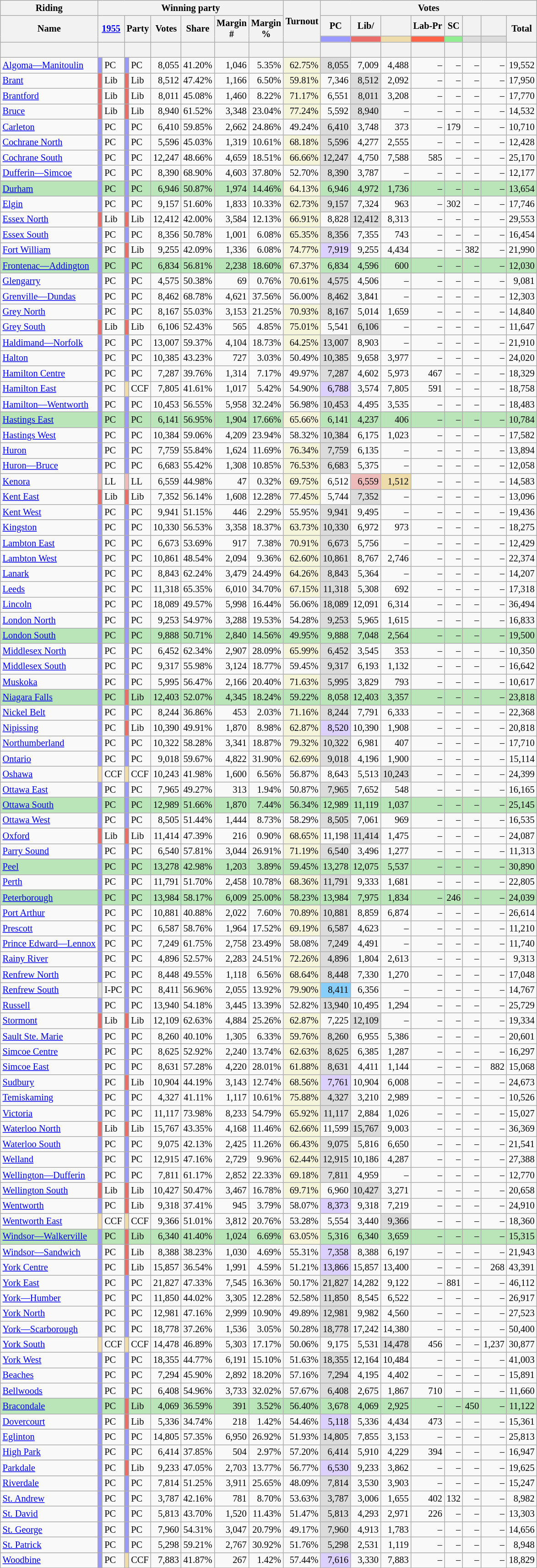<table class="wikitable sortable mw-collapsible" style="text-align:right; font-size:85%">
<tr>
<th scope="col">Riding</th>
<th scope="col" colspan="8">Winning party</th>
<th rowspan="3" scope="col">Turnout<br></th>
<th scope="col" colspan="8">Votes</th>
</tr>
<tr>
<th rowspan="2" scope="col">Name</th>
<th colspan="2" rowspan="2" scope="col"><strong><a href='#'>1955</a></strong></th>
<th colspan="2" rowspan="2" scope="col">Party</th>
<th rowspan="2" scope="col">Votes</th>
<th rowspan="2" scope="col">Share</th>
<th rowspan="2" scope="col">Margin<br>#</th>
<th rowspan="2" scope="col">Margin<br>%</th>
<th scope="col">PC</th>
<th scope="col">Lib/</th>
<th scope="col"></th>
<th scope="col">Lab-Pr</th>
<th scope="col">SC</th>
<th scope="col"></th>
<th scope="col"></th>
<th rowspan="2" scope="col">Total</th>
</tr>
<tr>
<th scope="col" style="background-color:#9999FF;"></th>
<th scope="col" style="background-color:#EA6D6A;"></th>
<th scope="col" style="background-color:#EEDDAA;"></th>
<th scope="col" style="background-color:#FF6347;"></th>
<th scope="col" style="background-color:#90EE90;"></th>
<th scope="col" style="background-color:#DCDCDC;"></th>
<th scope="col" style="background-color:#DCDCDC;"></th>
</tr>
<tr>
<th> </th>
<th colspan="2"></th>
<th colspan="2"></th>
<th></th>
<th></th>
<th></th>
<th></th>
<th></th>
<th></th>
<th></th>
<th></th>
<th></th>
<th></th>
<th></th>
<th></th>
<th></th>
</tr>
<tr>
<td style="text-align:left;"><a href='#'>Algoma—Manitoulin</a></td>
<td style="background-color:#9999FF;"></td>
<td style="text-align:left;">PC</td>
<td style="background-color:#9999FF;"></td>
<td style="text-align:left;">PC</td>
<td>8,055</td>
<td>41.20%</td>
<td>1,046</td>
<td>5.35%</td>
<td style="background-color:#F5F5DC;">62.75%</td>
<td style="background-color:#DCDCDC;">8,055</td>
<td>7,009</td>
<td>4,488</td>
<td>–</td>
<td>–</td>
<td>–</td>
<td>–</td>
<td>19,552</td>
</tr>
<tr>
<td style="text-align:left;"><a href='#'>Brant</a></td>
<td style="background-color:#EA6D6A;"></td>
<td style="text-align:left;">Lib</td>
<td style="background-color:#EA6D6A;"></td>
<td style="text-align:left;">Lib</td>
<td>8,512</td>
<td>47.42%</td>
<td>1,166</td>
<td>6.50%</td>
<td style="background-color:#F5F5DC;">59.81%</td>
<td>7,346</td>
<td style="background-color:#DCDCDC;">8,512</td>
<td>2,092</td>
<td>–</td>
<td>–</td>
<td>–</td>
<td>–</td>
<td>17,950</td>
</tr>
<tr>
<td style="text-align:left;"><a href='#'>Brantford</a></td>
<td style="background-color:#EA6D6A;"></td>
<td style="text-align:left;">Lib</td>
<td style="background-color:#EA6D6A;"></td>
<td style="text-align:left;">Lib</td>
<td>8,011</td>
<td>45.08%</td>
<td>1,460</td>
<td>8.22%</td>
<td style="background-color:#F5F5DC;">71.17%</td>
<td>6,551</td>
<td style="background-color:#DCDCDC;">8,011</td>
<td>3,208</td>
<td>–</td>
<td>–</td>
<td>–</td>
<td>–</td>
<td>17,770</td>
</tr>
<tr>
<td style="text-align:left;"><a href='#'>Bruce</a></td>
<td style="background-color:#EA6D6A;"></td>
<td style="text-align:left;">Lib</td>
<td style="background-color:#EA6D6A;"></td>
<td style="text-align:left;">Lib</td>
<td>8,940</td>
<td>61.52%</td>
<td>3,348</td>
<td>23.04%</td>
<td style="background-color:#F5F5DC;">77.24%</td>
<td>5,592</td>
<td style="background-color:#DCDCDC;">8,940</td>
<td>–</td>
<td>–</td>
<td>–</td>
<td>–</td>
<td>–</td>
<td>14,532</td>
</tr>
<tr>
<td style="text-align:left;"><a href='#'>Carleton</a></td>
<td style="background-color:#9999FF;"></td>
<td style="text-align:left;">PC</td>
<td style="background-color:#9999FF;"></td>
<td style="text-align:left;">PC</td>
<td>6,410</td>
<td>59.85%</td>
<td>2,662</td>
<td>24.86%</td>
<td>49.24%</td>
<td style="background-color:#DCDCDC;">6,410</td>
<td>3,748</td>
<td>373</td>
<td>–</td>
<td>179</td>
<td>–</td>
<td>–</td>
<td>10,710</td>
</tr>
<tr>
<td style="text-align:left;"><a href='#'>Cochrane North</a></td>
<td style="background-color:#9999FF;"></td>
<td style="text-align:left;">PC</td>
<td style="background-color:#9999FF;"></td>
<td style="text-align:left;">PC</td>
<td>5,596</td>
<td>45.03%</td>
<td>1,319</td>
<td>10.61%</td>
<td style="background-color:#F5F5DC;">68.18%</td>
<td style="background-color:#DCDCDC;">5,596</td>
<td>4,277</td>
<td>2,555</td>
<td>–</td>
<td>–</td>
<td>–</td>
<td>–</td>
<td>12,428</td>
</tr>
<tr>
<td style="text-align:left;"><a href='#'>Cochrane South</a></td>
<td style="background-color:#9999FF;"></td>
<td style="text-align:left;">PC</td>
<td style="background-color:#9999FF;"></td>
<td style="text-align:left;">PC</td>
<td>12,247</td>
<td>48.66%</td>
<td>4,659</td>
<td>18.51%</td>
<td style="background-color:#F5F5DC;">66.66%</td>
<td style="background-color:#DCDCDC;">12,247</td>
<td>4,750</td>
<td>7,588</td>
<td>585</td>
<td>–</td>
<td>–</td>
<td>–</td>
<td>25,170</td>
</tr>
<tr>
<td style="text-align:left;"><a href='#'>Dufferin—Simcoe</a></td>
<td style="background-color:#9999FF;"></td>
<td style="text-align:left;">PC</td>
<td style="background-color:#9999FF;"></td>
<td style="text-align:left;">PC</td>
<td>8,390</td>
<td>68.90%</td>
<td>4,603</td>
<td>37.80%</td>
<td>52.70%</td>
<td style="background-color:#DCDCDC;">8,390</td>
<td>3,787</td>
<td>–</td>
<td>–</td>
<td>–</td>
<td>–</td>
<td>–</td>
<td>12,177</td>
</tr>
<tr style="background-color:#B9E5B9;">
<td style="text-align:left;"><a href='#'>Durham</a></td>
<td style="background-color:#9999FF;"></td>
<td style="text-align:left;">PC</td>
<td style="background-color:#9999FF;"></td>
<td style="text-align:left;">PC</td>
<td>6,946</td>
<td>50.87%</td>
<td>1,974</td>
<td>14.46%</td>
<td style="background-color:#F5F5DC;">64.13%</td>
<td>6,946</td>
<td>4,972</td>
<td>1,736</td>
<td>–</td>
<td>–</td>
<td>–</td>
<td>–</td>
<td>13,654</td>
</tr>
<tr>
<td style="text-align:left;"><a href='#'>Elgin</a></td>
<td style="background-color:#9999FF;"></td>
<td style="text-align:left;">PC</td>
<td style="background-color:#9999FF;"></td>
<td style="text-align:left;">PC</td>
<td>9,157</td>
<td>51.60%</td>
<td>1,833</td>
<td>10.33%</td>
<td style="background-color:#F5F5DC;">62.73%</td>
<td style="background-color:#DCDCDC;">9,157</td>
<td>7,324</td>
<td>963</td>
<td>–</td>
<td>302</td>
<td>–</td>
<td>–</td>
<td>17,746</td>
</tr>
<tr>
<td style="text-align:left;"><a href='#'>Essex North</a></td>
<td style="background-color:#EA6D6A;"></td>
<td style="text-align:left;">Lib</td>
<td style="background-color:#EA6D6A;"></td>
<td style="text-align:left;">Lib</td>
<td>12,412</td>
<td>42.00%</td>
<td>3,584</td>
<td>12.13%</td>
<td style="background-color:#F5F5DC;">66.91%</td>
<td>8,828</td>
<td style="background-color:#DCDCDC;">12,412</td>
<td>8,313</td>
<td>–</td>
<td>–</td>
<td>–</td>
<td>–</td>
<td>29,553</td>
</tr>
<tr>
<td style="text-align:left;"><a href='#'>Essex South</a></td>
<td style="background-color:#9999FF;"></td>
<td style="text-align:left;">PC</td>
<td style="background-color:#9999FF;"></td>
<td style="text-align:left;">PC</td>
<td>8,356</td>
<td>50.78%</td>
<td>1,001</td>
<td>6.08%</td>
<td style="background-color:#F5F5DC;">65.35%</td>
<td style="background-color:#DCDCDC;">8,356</td>
<td>7,355</td>
<td>743</td>
<td>–</td>
<td>–</td>
<td>–</td>
<td>–</td>
<td>16,454</td>
</tr>
<tr>
<td style="text-align:left;"><a href='#'>Fort William</a></td>
<td style="background-color:#9999FF;"></td>
<td style="text-align:left;">PC</td>
<td style="background-color:#EA6D6A;"></td>
<td style="text-align:left;">Lib</td>
<td>9,255</td>
<td>42.09%</td>
<td>1,336</td>
<td>6.08%</td>
<td style="background-color:#F5F5DC;">74.77%</td>
<td style="background-color:#DCD0FF;">7,919</td>
<td>9,255</td>
<td>4,434</td>
<td>–</td>
<td>–</td>
<td>382</td>
<td>–</td>
<td>21,990</td>
</tr>
<tr style="background-color:#B9E5B9;">
<td style="text-align:left;"><a href='#'>Frontenac—Addington</a></td>
<td style="background-color:#9999FF;"></td>
<td style="text-align:left;">PC</td>
<td style="background-color:#9999FF;"></td>
<td style="text-align:left;">PC</td>
<td>6,834</td>
<td>56.81%</td>
<td>2,238</td>
<td>18.60%</td>
<td style="background-color:#F5F5DC;">67.37%</td>
<td>6,834</td>
<td>4,596</td>
<td>600</td>
<td>–</td>
<td>–</td>
<td>–</td>
<td>–</td>
<td>12,030</td>
</tr>
<tr>
<td style="text-align:left;"><a href='#'>Glengarry</a></td>
<td style="background-color:#9999FF;"></td>
<td style="text-align:left;">PC</td>
<td style="background-color:#9999FF;"></td>
<td style="text-align:left;">PC</td>
<td>4,575</td>
<td>50.38%</td>
<td>69</td>
<td>0.76%</td>
<td style="background-color:#F5F5DC;">70.61%</td>
<td style="background-color:#DCDCDC;">4,575</td>
<td>4,506</td>
<td>–</td>
<td>–</td>
<td>–</td>
<td>–</td>
<td>–</td>
<td>9,081</td>
</tr>
<tr>
<td style="text-align:left;"><a href='#'>Grenville—Dundas</a></td>
<td style="background-color:#9999FF;"></td>
<td style="text-align:left;">PC</td>
<td style="background-color:#9999FF;"></td>
<td style="text-align:left;">PC</td>
<td>8,462</td>
<td>68.78%</td>
<td>4,621</td>
<td>37.56%</td>
<td>56.00%</td>
<td style="background-color:#DCDCDC;">8,462</td>
<td>3,841</td>
<td>–</td>
<td>–</td>
<td>–</td>
<td>–</td>
<td>–</td>
<td>12,303</td>
</tr>
<tr>
<td style="text-align:left;"><a href='#'>Grey North</a></td>
<td style="background-color:#9999FF;"></td>
<td style="text-align:left;">PC</td>
<td style="background-color:#9999FF;"></td>
<td style="text-align:left;">PC</td>
<td>8,167</td>
<td>55.03%</td>
<td>3,153</td>
<td>21.25%</td>
<td style="background-color:#F5F5DC;">70.93%</td>
<td style="background-color:#DCDCDC;">8,167</td>
<td>5,014</td>
<td>1,659</td>
<td>–</td>
<td>–</td>
<td>–</td>
<td>–</td>
<td>14,840</td>
</tr>
<tr>
<td style="text-align:left;"><a href='#'>Grey South</a></td>
<td style="background-color:#EA6D6A;"></td>
<td style="text-align:left;">Lib</td>
<td style="background-color:#EA6D6A;"></td>
<td style="text-align:left;">Lib</td>
<td>6,106</td>
<td>52.43%</td>
<td>565</td>
<td>4.85%</td>
<td style="background-color:#F5F5DC;">75.01%</td>
<td>5,541</td>
<td style="background-color:#DCDCDC;">6,106</td>
<td>–</td>
<td>–</td>
<td>–</td>
<td>–</td>
<td>–</td>
<td>11,647</td>
</tr>
<tr>
<td style="text-align:left;"><a href='#'>Haldimand—Norfolk</a></td>
<td style="background-color:#9999FF;"></td>
<td style="text-align:left;">PC</td>
<td style="background-color:#9999FF;"></td>
<td style="text-align:left;">PC</td>
<td>13,007</td>
<td>59.37%</td>
<td>4,104</td>
<td>18.73%</td>
<td style="background-color:#F5F5DC;">64.25%</td>
<td style="background-color:#DCDCDC;">13,007</td>
<td>8,903</td>
<td>–</td>
<td>–</td>
<td>–</td>
<td>–</td>
<td>–</td>
<td>21,910</td>
</tr>
<tr>
<td style="text-align:left;"><a href='#'>Halton</a></td>
<td style="background-color:#9999FF;"></td>
<td style="text-align:left;">PC</td>
<td style="background-color:#9999FF;"></td>
<td style="text-align:left;">PC</td>
<td>10,385</td>
<td>43.23%</td>
<td>727</td>
<td>3.03%</td>
<td>50.49%</td>
<td style="background-color:#DCDCDC;">10,385</td>
<td>9,658</td>
<td>3,977</td>
<td>–</td>
<td>–</td>
<td>–</td>
<td>–</td>
<td>24,020</td>
</tr>
<tr>
<td style="text-align:left;"><a href='#'>Hamilton Centre</a></td>
<td style="background-color:#9999FF;"></td>
<td style="text-align:left;">PC</td>
<td style="background-color:#9999FF;"></td>
<td style="text-align:left;">PC</td>
<td>7,287</td>
<td>39.76%</td>
<td>1,314</td>
<td>7.17%</td>
<td>49.97%</td>
<td style="background-color:#DCDCDC;">7,287</td>
<td>4,602</td>
<td>5,973</td>
<td>467</td>
<td>–</td>
<td>–</td>
<td>–</td>
<td>18,329</td>
</tr>
<tr>
<td style="text-align:left;"><a href='#'>Hamilton East</a></td>
<td style="background-color:#9999FF;"></td>
<td style="text-align:left;">PC</td>
<td style="background-color:#EEDDAA;"></td>
<td style="text-align:left;">CCF</td>
<td>7,805</td>
<td>41.61%</td>
<td>1,017</td>
<td>5.42%</td>
<td>54.90%</td>
<td style="background-color:#DCD0FF;">6,788</td>
<td>3,574</td>
<td>7,805</td>
<td>591</td>
<td>–</td>
<td>–</td>
<td>–</td>
<td>18,758</td>
</tr>
<tr>
<td style="text-align:left;"><a href='#'>Hamilton—Wentworth</a></td>
<td style="background-color:#9999FF;"></td>
<td style="text-align:left;">PC</td>
<td style="background-color:#9999FF;"></td>
<td style="text-align:left;">PC</td>
<td>10,453</td>
<td>56.55%</td>
<td>5,958</td>
<td>32.24%</td>
<td>56.98%</td>
<td style="background-color:#DCDCDC;">10,453</td>
<td>4,495</td>
<td>3,535</td>
<td>–</td>
<td>–</td>
<td>–</td>
<td>–</td>
<td>18,483</td>
</tr>
<tr style="background-color:#B9E5B9;">
<td style="text-align:left;"><a href='#'>Hastings East</a></td>
<td style="background-color:#9999FF;"></td>
<td style="text-align:left;">PC</td>
<td style="background-color:#9999FF;"></td>
<td style="text-align:left;">PC</td>
<td>6,141</td>
<td>56.95%</td>
<td>1,904</td>
<td>17.66%</td>
<td style="background-color:#F5F5DC;">65.66%</td>
<td>6,141</td>
<td>4,237</td>
<td>406</td>
<td>–</td>
<td>–</td>
<td>–</td>
<td>–</td>
<td>10,784</td>
</tr>
<tr>
<td style="text-align:left;"><a href='#'>Hastings West</a></td>
<td style="background-color:#9999FF;"></td>
<td style="text-align:left;">PC</td>
<td style="background-color:#9999FF;"></td>
<td style="text-align:left;">PC</td>
<td>10,384</td>
<td>59.06%</td>
<td>4,209</td>
<td>23.94%</td>
<td>58.32%</td>
<td style="background-color:#DCDCDC;">10,384</td>
<td>6,175</td>
<td>1,023</td>
<td>–</td>
<td>–</td>
<td>–</td>
<td>–</td>
<td>17,582</td>
</tr>
<tr>
<td style="text-align:left;"><a href='#'>Huron</a></td>
<td style="background-color:#9999FF;"></td>
<td style="text-align:left;">PC</td>
<td style="background-color:#9999FF;"></td>
<td style="text-align:left;">PC</td>
<td>7,759</td>
<td>55.84%</td>
<td>1,624</td>
<td>11.69%</td>
<td style="background-color:#F5F5DC;">76.34%</td>
<td style="background-color:#DCDCDC;">7,759</td>
<td>6,135</td>
<td>–</td>
<td>–</td>
<td>–</td>
<td>–</td>
<td>–</td>
<td>13,894</td>
</tr>
<tr>
<td style="text-align:left;"><a href='#'>Huron—Bruce</a></td>
<td style="background-color:#9999FF;"></td>
<td style="text-align:left;">PC</td>
<td style="background-color:#9999FF;"></td>
<td style="text-align:left;">PC</td>
<td>6,683</td>
<td>55.42%</td>
<td>1,308</td>
<td>10.85%</td>
<td style="background-color:#F5F5DC;">76.53%</td>
<td style="background-color:#DCDCDC;">6,683</td>
<td>5,375</td>
<td>–</td>
<td>–</td>
<td>–</td>
<td>–</td>
<td>–</td>
<td>12,058</td>
</tr>
<tr>
<td style="text-align:left;"><a href='#'>Kenora</a></td>
<td style="background-color:#EEBBBB;"></td>
<td style="text-align:left;">LL</td>
<td style="background-color:#EEBBBB;"></td>
<td style="text-align:left;">LL</td>
<td>6,559</td>
<td>44.98%</td>
<td>47</td>
<td>0.32%</td>
<td style="background-color:#F5F5DC;">69.75%</td>
<td>6,512</td>
<td style="background-color:#EEBBBB;">6,559</td>
<td style="background-color:#EEDDAA;">1,512</td>
<td>–</td>
<td>–</td>
<td>–</td>
<td>–</td>
<td>14,583</td>
</tr>
<tr>
<td style="text-align:left;"><a href='#'>Kent East</a></td>
<td style="background-color:#EA6D6A;"></td>
<td style="text-align:left;">Lib</td>
<td style="background-color:#EA6D6A;"></td>
<td style="text-align:left;">Lib</td>
<td>7,352</td>
<td>56.14%</td>
<td>1,608</td>
<td>12.28%</td>
<td style="background-color:#F5F5DC;">77.45%</td>
<td>5,744</td>
<td style="background-color:#DCDCDC;">7,352</td>
<td>–</td>
<td>–</td>
<td>–</td>
<td>–</td>
<td>–</td>
<td>13,096</td>
</tr>
<tr>
<td style="text-align:left;"><a href='#'>Kent West</a></td>
<td style="background-color:#9999FF;"></td>
<td style="text-align:left;">PC</td>
<td style="background-color:#9999FF;"></td>
<td style="text-align:left;">PC</td>
<td>9,941</td>
<td>51.15%</td>
<td>446</td>
<td>2.29%</td>
<td>55.95%</td>
<td style="background-color:#DCDCDC;">9,941</td>
<td>9,495</td>
<td>–</td>
<td>–</td>
<td>–</td>
<td>–</td>
<td>–</td>
<td>19,436</td>
</tr>
<tr>
<td style="text-align:left;"><a href='#'>Kingston</a></td>
<td style="background-color:#9999FF;"></td>
<td style="text-align:left;">PC</td>
<td style="background-color:#9999FF;"></td>
<td style="text-align:left;">PC</td>
<td>10,330</td>
<td>56.53%</td>
<td>3,358</td>
<td>18.37%</td>
<td style="background-color:#F5F5DC;">63.73%</td>
<td style="background-color:#DCDCDC;">10,330</td>
<td>6,972</td>
<td>973</td>
<td>–</td>
<td>–</td>
<td>–</td>
<td>–</td>
<td>18,275</td>
</tr>
<tr>
<td style="text-align:left;"><a href='#'>Lambton East</a></td>
<td style="background-color:#9999FF;"></td>
<td style="text-align:left;">PC</td>
<td style="background-color:#9999FF;"></td>
<td style="text-align:left;">PC</td>
<td>6,673</td>
<td>53.69%</td>
<td>917</td>
<td>7.38%</td>
<td style="background-color:#F5F5DC;">70.91%</td>
<td style="background-color:#DCDCDC;">6,673</td>
<td>5,756</td>
<td>–</td>
<td>–</td>
<td>–</td>
<td>–</td>
<td>–</td>
<td>12,429</td>
</tr>
<tr>
<td style="text-align:left;"><a href='#'>Lambton West</a></td>
<td style="background-color:#9999FF;"></td>
<td style="text-align:left;">PC</td>
<td style="background-color:#9999FF;"></td>
<td style="text-align:left;">PC</td>
<td>10,861</td>
<td>48.54%</td>
<td>2,094</td>
<td>9.36%</td>
<td style="background-color:#F5F5DC;">62.60%</td>
<td style="background-color:#DCDCDC;">10,861</td>
<td>8,767</td>
<td>2,746</td>
<td>–</td>
<td>–</td>
<td>–</td>
<td>–</td>
<td>22,374</td>
</tr>
<tr>
<td style="text-align:left;"><a href='#'>Lanark</a></td>
<td style="background-color:#9999FF;"></td>
<td style="text-align:left;">PC</td>
<td style="background-color:#9999FF;"></td>
<td style="text-align:left;">PC</td>
<td>8,843</td>
<td>62.24%</td>
<td>3,479</td>
<td>24.49%</td>
<td style="background-color:#F5F5DC;">64.26%</td>
<td style="background-color:#DCDCDC;">8,843</td>
<td>5,364</td>
<td>–</td>
<td>–</td>
<td>–</td>
<td>–</td>
<td>–</td>
<td>14,207</td>
</tr>
<tr>
<td style="text-align:left;"><a href='#'>Leeds</a></td>
<td style="background-color:#9999FF;"></td>
<td style="text-align:left;">PC</td>
<td style="background-color:#9999FF;"></td>
<td style="text-align:left;">PC</td>
<td>11,318</td>
<td>65.35%</td>
<td>6,010</td>
<td>34.70%</td>
<td style="background-color:#F5F5DC;">67.15%</td>
<td style="background-color:#DCDCDC;">11,318</td>
<td>5,308</td>
<td>692</td>
<td>–</td>
<td>–</td>
<td>–</td>
<td>–</td>
<td>17,318</td>
</tr>
<tr>
<td style="text-align:left;"><a href='#'>Lincoln</a></td>
<td style="background-color:#9999FF;"></td>
<td style="text-align:left;">PC</td>
<td style="background-color:#9999FF;"></td>
<td style="text-align:left;">PC</td>
<td>18,089</td>
<td>49.57%</td>
<td>5,998</td>
<td>16.44%</td>
<td>56.06%</td>
<td style="background-color:#DCDCDC;">18,089</td>
<td>12,091</td>
<td>6,314</td>
<td>–</td>
<td>–</td>
<td>–</td>
<td>–</td>
<td>36,494</td>
</tr>
<tr>
<td style="text-align:left;"><a href='#'>London North</a></td>
<td style="background-color:#9999FF;"></td>
<td style="text-align:left;">PC</td>
<td style="background-color:#9999FF;"></td>
<td style="text-align:left;">PC</td>
<td>9,253</td>
<td>54.97%</td>
<td>3,288</td>
<td>19.53%</td>
<td>54.28%</td>
<td style="background-color:#DCDCDC;">9,253</td>
<td>5,965</td>
<td>1,615</td>
<td>–</td>
<td>–</td>
<td>–</td>
<td>–</td>
<td>16,833</td>
</tr>
<tr style="background-color:#B9E5B9;">
<td style="text-align:left;"><a href='#'>London South</a></td>
<td style="background-color:#9999FF;"></td>
<td style="text-align:left;">PC</td>
<td style="background-color:#9999FF;"></td>
<td style="text-align:left;">PC</td>
<td>9,888</td>
<td>50.71%</td>
<td>2,840</td>
<td>14.56%</td>
<td>49.95%</td>
<td>9,888</td>
<td>7,048</td>
<td>2,564</td>
<td>–</td>
<td>–</td>
<td>–</td>
<td>–</td>
<td>19,500</td>
</tr>
<tr>
<td style="text-align:left;"><a href='#'>Middlesex North</a></td>
<td style="background-color:#9999FF;"></td>
<td style="text-align:left;">PC</td>
<td style="background-color:#9999FF;"></td>
<td style="text-align:left;">PC</td>
<td>6,452</td>
<td>62.34%</td>
<td>2,907</td>
<td>28.09%</td>
<td style="background-color:#F5F5DC;">65.99%</td>
<td style="background-color:#DCDCDC;">6,452</td>
<td>3,545</td>
<td>353</td>
<td>–</td>
<td>–</td>
<td>–</td>
<td>–</td>
<td>10,350</td>
</tr>
<tr>
<td style="text-align:left;"><a href='#'>Middlesex South</a></td>
<td style="background-color:#9999FF;"></td>
<td style="text-align:left;">PC</td>
<td style="background-color:#9999FF;"></td>
<td style="text-align:left;">PC</td>
<td>9,317</td>
<td>55.98%</td>
<td>3,124</td>
<td>18.77%</td>
<td>59.45%</td>
<td style="background-color:#DCDCDC;">9,317</td>
<td>6,193</td>
<td>1,132</td>
<td>–</td>
<td>–</td>
<td>–</td>
<td>–</td>
<td>16,642</td>
</tr>
<tr>
<td style="text-align:left;"><a href='#'>Muskoka</a></td>
<td style="background-color:#9999FF;"></td>
<td style="text-align:left;">PC</td>
<td style="background-color:#9999FF;"></td>
<td style="text-align:left;">PC</td>
<td>5,995</td>
<td>56.47%</td>
<td>2,166</td>
<td>20.40%</td>
<td style="background-color:#F5F5DC;">71.63%</td>
<td style="background-color:#DCDCDC;">5,995</td>
<td>3,829</td>
<td>793</td>
<td>–</td>
<td>–</td>
<td>–</td>
<td>–</td>
<td>10,617</td>
</tr>
<tr style="background-color:#B9E5B9;">
<td style="text-align:left;"><a href='#'>Niagara Falls</a></td>
<td style="background-color:#9999FF;"></td>
<td style="text-align:left;">PC</td>
<td style="background-color:#EA6D6A;"></td>
<td style="text-align:left;">Lib</td>
<td>12,403</td>
<td>52.07%</td>
<td>4,345</td>
<td>18.24%</td>
<td>59.22%</td>
<td>8,058</td>
<td>12,403</td>
<td>3,357</td>
<td>–</td>
<td>–</td>
<td>–</td>
<td>–</td>
<td>23,818</td>
</tr>
<tr>
<td style="text-align:left;"><a href='#'>Nickel Belt</a></td>
<td style="background-color:#9999FF;"></td>
<td style="text-align:left;">PC</td>
<td style="background-color:#9999FF;"></td>
<td style="text-align:left;">PC</td>
<td>8,244</td>
<td>36.86%</td>
<td>453</td>
<td>2.03%</td>
<td style="background-color:#F5F5DC;">71.16%</td>
<td style="background-color:#DCDCDC;">8,244</td>
<td>7,791</td>
<td>6,333</td>
<td>–</td>
<td>–</td>
<td>–</td>
<td>–</td>
<td>22,368</td>
</tr>
<tr>
<td style="text-align:left;"><a href='#'>Nipissing</a></td>
<td style="background-color:#9999FF;"></td>
<td style="text-align:left;">PC</td>
<td style="background-color:#EA6D6A;"></td>
<td style="text-align:left;">Lib</td>
<td>10,390</td>
<td>49.91%</td>
<td>1,870</td>
<td>8.98%</td>
<td style="background-color:#F5F5DC;">62.87%</td>
<td style="background-color:#DCD0FF;">8,520</td>
<td>10,390</td>
<td>1,908</td>
<td>–</td>
<td>–</td>
<td>–</td>
<td>–</td>
<td>20,818</td>
</tr>
<tr>
<td style="text-align:left;"><a href='#'>Northumberland</a></td>
<td style="background-color:#9999FF;"></td>
<td style="text-align:left;">PC</td>
<td style="background-color:#9999FF;"></td>
<td style="text-align:left;">PC</td>
<td>10,322</td>
<td>58.28%</td>
<td>3,341</td>
<td>18.87%</td>
<td style="background-color:#F5F5DC;">79.32%</td>
<td style="background-color:#DCDCDC;">10,322</td>
<td>6,981</td>
<td>407</td>
<td>–</td>
<td>–</td>
<td>–</td>
<td>–</td>
<td>17,710</td>
</tr>
<tr>
<td style="text-align:left;"><a href='#'>Ontario</a></td>
<td style="background-color:#9999FF;"></td>
<td style="text-align:left;">PC</td>
<td style="background-color:#9999FF;"></td>
<td style="text-align:left;">PC</td>
<td>9,018</td>
<td>59.67%</td>
<td>4,822</td>
<td>31.90%</td>
<td style="background-color:#F5F5DC;">62.69%</td>
<td style="background-color:#DCDCDC;">9,018</td>
<td>4,196</td>
<td>1,900</td>
<td>–</td>
<td>–</td>
<td>–</td>
<td>–</td>
<td>15,114</td>
</tr>
<tr>
<td style="text-align:left;"><a href='#'>Oshawa</a></td>
<td style="background-color:#EEDDAA;"></td>
<td style="text-align:left;">CCF</td>
<td style="background-color:#EEDDAA;"></td>
<td style="text-align:left;">CCF</td>
<td>10,243</td>
<td>41.98%</td>
<td>1,600</td>
<td>6.56%</td>
<td>56.87%</td>
<td>8,643</td>
<td>5,513</td>
<td style="background-color:#DCDCDC;">10,243</td>
<td>–</td>
<td>–</td>
<td>–</td>
<td>–</td>
<td>24,399</td>
</tr>
<tr>
<td style="text-align:left;"><a href='#'>Ottawa East</a></td>
<td style="background-color:#9999FF;"></td>
<td style="text-align:left;">PC</td>
<td style="background-color:#9999FF;"></td>
<td style="text-align:left;">PC</td>
<td>7,965</td>
<td>49.27%</td>
<td>313</td>
<td>1.94%</td>
<td>50.87%</td>
<td style="background-color:#DCDCDC;">7,965</td>
<td>7,652</td>
<td>548</td>
<td>–</td>
<td>–</td>
<td>–</td>
<td>–</td>
<td>16,165</td>
</tr>
<tr style="background-color:#B9E5B9;">
<td style="text-align:left;"><a href='#'>Ottawa South</a></td>
<td style="background-color:#9999FF;"></td>
<td style="text-align:left;">PC</td>
<td style="background-color:#9999FF;"></td>
<td style="text-align:left;">PC</td>
<td>12,989</td>
<td>51.66%</td>
<td>1,870</td>
<td>7.44%</td>
<td>56.34%</td>
<td>12,989</td>
<td>11,119</td>
<td>1,037</td>
<td>–</td>
<td>–</td>
<td>–</td>
<td>–</td>
<td>25,145</td>
</tr>
<tr>
<td style="text-align:left;"><a href='#'>Ottawa West</a></td>
<td style="background-color:#9999FF;"></td>
<td style="text-align:left;">PC</td>
<td style="background-color:#9999FF;"></td>
<td style="text-align:left;">PC</td>
<td>8,505</td>
<td>51.44%</td>
<td>1,444</td>
<td>8.73%</td>
<td>58.29%</td>
<td style="background-color:#DCDCDC;">8,505</td>
<td>7,061</td>
<td>969</td>
<td>–</td>
<td>–</td>
<td>–</td>
<td>–</td>
<td>16,535</td>
</tr>
<tr>
<td style="text-align:left;"><a href='#'>Oxford</a></td>
<td style="background-color:#EA6D6A;"></td>
<td style="text-align:left;">Lib</td>
<td style="background-color:#EA6D6A;"></td>
<td style="text-align:left;">Lib</td>
<td>11,414</td>
<td>47.39%</td>
<td>216</td>
<td>0.90%</td>
<td style="background-color:#F5F5DC;">68.65%</td>
<td>11,198</td>
<td style="background-color:#DCDCDC;">11,414</td>
<td>1,475</td>
<td>–</td>
<td>–</td>
<td>–</td>
<td>–</td>
<td>24,087</td>
</tr>
<tr>
<td style="text-align:left;"><a href='#'>Parry Sound</a></td>
<td style="background-color:#9999FF;"></td>
<td style="text-align:left;">PC</td>
<td style="background-color:#9999FF;"></td>
<td style="text-align:left;">PC</td>
<td>6,540</td>
<td>57.81%</td>
<td>3,044</td>
<td>26.91%</td>
<td style="background-color:#F5F5DC;">71.19%</td>
<td style="background-color:#DCDCDC;">6,540</td>
<td>3,496</td>
<td>1,277</td>
<td>–</td>
<td>–</td>
<td>–</td>
<td>–</td>
<td>11,313</td>
</tr>
<tr style="background-color:#B9E5B9;">
<td style="text-align:left;"><a href='#'>Peel</a></td>
<td style="background-color:#9999FF;"></td>
<td style="text-align:left;">PC</td>
<td style="background-color:#9999FF;"></td>
<td style="text-align:left;">PC</td>
<td>13,278</td>
<td>42.98%</td>
<td>1,203</td>
<td>3.89%</td>
<td>59.45%</td>
<td>13,278</td>
<td>12,075</td>
<td>5,537</td>
<td>–</td>
<td>–</td>
<td>–</td>
<td>–</td>
<td>30,890</td>
</tr>
<tr>
<td style="text-align:left;"><a href='#'>Perth</a></td>
<td style="background-color:#9999FF;"></td>
<td style="text-align:left;">PC</td>
<td style="background-color:#9999FF;"></td>
<td style="text-align:left;">PC</td>
<td>11,791</td>
<td>51.70%</td>
<td>2,458</td>
<td>10.78%</td>
<td style="background-color:#F5F5DC;">68.36%</td>
<td style="background-color:#DCDCDC;">11,791</td>
<td>9,333</td>
<td>1,681</td>
<td>–</td>
<td>–</td>
<td>–</td>
<td>–</td>
<td>22,805</td>
</tr>
<tr style="background-color:#B9E5B9;">
<td style="text-align:left;"><a href='#'>Peterborough</a></td>
<td style="background-color:#9999FF;"></td>
<td style="text-align:left;">PC</td>
<td style="background-color:#9999FF;"></td>
<td style="text-align:left;">PC</td>
<td>13,984</td>
<td>58.17%</td>
<td>6,009</td>
<td>25.00%</td>
<td>58.23%</td>
<td>13,984</td>
<td>7,975</td>
<td>1,834</td>
<td>–</td>
<td>246</td>
<td>–</td>
<td>–</td>
<td>24,039</td>
</tr>
<tr>
<td style="text-align:left;"><a href='#'>Port Arthur</a></td>
<td style="background-color:#9999FF;"></td>
<td style="text-align:left;">PC</td>
<td style="background-color:#9999FF;"></td>
<td style="text-align:left;">PC</td>
<td>10,881</td>
<td>40.88%</td>
<td>2,022</td>
<td>7.60%</td>
<td style="background-color:#F5F5DC;">70.89%</td>
<td style="background-color:#DCDCDC;">10,881</td>
<td>8,859</td>
<td>6,874</td>
<td>–</td>
<td>–</td>
<td>–</td>
<td>–</td>
<td>26,614</td>
</tr>
<tr>
<td style="text-align:left;"><a href='#'>Prescott</a></td>
<td style="background-color:#9999FF;"></td>
<td style="text-align:left;">PC</td>
<td style="background-color:#9999FF;"></td>
<td style="text-align:left;">PC</td>
<td>6,587</td>
<td>58.76%</td>
<td>1,964</td>
<td>17.52%</td>
<td style="background-color:#F5F5DC;">69.19%</td>
<td style="background-color:#DCDCDC;">6,587</td>
<td>4,623</td>
<td>–</td>
<td>–</td>
<td>–</td>
<td>–</td>
<td>–</td>
<td>11,210</td>
</tr>
<tr>
<td style="text-align:left;"><a href='#'>Prince Edward—Lennox</a></td>
<td style="background-color:#9999FF;"></td>
<td style="text-align:left;">PC</td>
<td style="background-color:#9999FF;"></td>
<td style="text-align:left;">PC</td>
<td>7,249</td>
<td>61.75%</td>
<td>2,758</td>
<td>23.49%</td>
<td>58.08%</td>
<td style="background-color:#DCDCDC;">7,249</td>
<td>4,491</td>
<td>–</td>
<td>–</td>
<td>–</td>
<td>–</td>
<td>–</td>
<td>11,740</td>
</tr>
<tr>
<td style="text-align:left;"><a href='#'>Rainy River</a></td>
<td style="background-color:#9999FF;"></td>
<td style="text-align:left;">PC</td>
<td style="background-color:#9999FF;"></td>
<td style="text-align:left;">PC</td>
<td>4,896</td>
<td>52.57%</td>
<td>2,283</td>
<td>24.51%</td>
<td style="background-color:#F5F5DC;">72.26%</td>
<td style="background-color:#DCDCDC;">4,896</td>
<td>1,804</td>
<td>2,613</td>
<td>–</td>
<td>–</td>
<td>–</td>
<td>–</td>
<td>9,313</td>
</tr>
<tr>
<td style="text-align:left;"><a href='#'>Renfrew North</a></td>
<td style="background-color:#9999FF;"></td>
<td style="text-align:left;">PC</td>
<td style="background-color:#9999FF;"></td>
<td style="text-align:left;">PC</td>
<td>8,448</td>
<td>49.55%</td>
<td>1,118</td>
<td>6.56%</td>
<td style="background-color:#F5F5DC;">68.64%</td>
<td style="background-color:#DCDCDC;">8,448</td>
<td>7,330</td>
<td>1,270</td>
<td>–</td>
<td>–</td>
<td>–</td>
<td>–</td>
<td>17,048</td>
</tr>
<tr>
<td style="text-align:left;"><a href='#'>Renfrew South</a></td>
<td style="background-color:#DCDCDC;"></td>
<td style="text-align:left;">I-PC</td>
<td style="background-color:#9999FF;"></td>
<td style="text-align:left;">PC</td>
<td>8,411</td>
<td>56.96%</td>
<td>2,055</td>
<td>13.92%</td>
<td style="background-color:#F5F5DC;">79.90%</td>
<td style="background-color:#87CEFA;">8,411</td>
<td>6,356</td>
<td>–</td>
<td>–</td>
<td>–</td>
<td>–</td>
<td>–</td>
<td>14,767</td>
</tr>
<tr>
<td style="text-align:left;"><a href='#'>Russell</a></td>
<td style="background-color:#9999FF;"></td>
<td style="text-align:left;">PC</td>
<td style="background-color:#9999FF;"></td>
<td style="text-align:left;">PC</td>
<td>13,940</td>
<td>54.18%</td>
<td>3,445</td>
<td>13.39%</td>
<td>52.82%</td>
<td style="background-color:#DCDCDC;">13,940</td>
<td>10,495</td>
<td>1,294</td>
<td>–</td>
<td>–</td>
<td>–</td>
<td>–</td>
<td>25,729</td>
</tr>
<tr>
<td style="text-align:left;"><a href='#'>Stormont</a></td>
<td style="background-color:#EA6D6A;"></td>
<td style="text-align:left;">Lib</td>
<td style="background-color:#EA6D6A;"></td>
<td style="text-align:left;">Lib</td>
<td>12,109</td>
<td>62.63%</td>
<td>4,884</td>
<td>25.26%</td>
<td style="background-color:#F5F5DC;">62.87%</td>
<td>7,225</td>
<td style="background-color:#DCDCDC;">12,109</td>
<td>–</td>
<td>–</td>
<td>–</td>
<td>–</td>
<td>–</td>
<td>19,334</td>
</tr>
<tr>
<td style="text-align:left;"><a href='#'>Sault Ste. Marie</a></td>
<td style="background-color:#9999FF;"></td>
<td style="text-align:left;">PC</td>
<td style="background-color:#9999FF;"></td>
<td style="text-align:left;">PC</td>
<td>8,260</td>
<td>40.10%</td>
<td>1,305</td>
<td>6.33%</td>
<td style="background-color:#F5F5DC;">59.76%</td>
<td style="background-color:#DCDCDC;">8,260</td>
<td>6,955</td>
<td>5,386</td>
<td>–</td>
<td>–</td>
<td>–</td>
<td>–</td>
<td>20,601</td>
</tr>
<tr>
<td style="text-align:left;"><a href='#'>Simcoe Centre</a></td>
<td style="background-color:#9999FF;"></td>
<td style="text-align:left;">PC</td>
<td style="background-color:#9999FF;"></td>
<td style="text-align:left;">PC</td>
<td>8,625</td>
<td>52.92%</td>
<td>2,240</td>
<td>13.74%</td>
<td style="background-color:#F5F5DC;">62.63%</td>
<td style="background-color:#DCDCDC;">8,625</td>
<td>6,385</td>
<td>1,287</td>
<td>–</td>
<td>–</td>
<td>–</td>
<td>–</td>
<td>16,297</td>
</tr>
<tr>
<td style="text-align:left;"><a href='#'>Simcoe East</a></td>
<td style="background-color:#9999FF;"></td>
<td style="text-align:left;">PC</td>
<td style="background-color:#9999FF;"></td>
<td style="text-align:left;">PC</td>
<td>8,631</td>
<td>57.28%</td>
<td>4,220</td>
<td>28.01%</td>
<td style="background-color:#F5F5DC;">61.88%</td>
<td style="background-color:#DCDCDC;">8,631</td>
<td>4,411</td>
<td>1,144</td>
<td>–</td>
<td>–</td>
<td>–</td>
<td>882</td>
<td>15,068</td>
</tr>
<tr>
<td style="text-align:left;"><a href='#'>Sudbury</a></td>
<td style="background-color:#9999FF;"></td>
<td style="text-align:left;">PC</td>
<td style="background-color:#EA6D6A;"></td>
<td style="text-align:left;">Lib</td>
<td>10,904</td>
<td>44.19%</td>
<td>3,143</td>
<td>12.74%</td>
<td style="background-color:#F5F5DC;">68.56%</td>
<td style="background-color:#DCD0FF;">7,761</td>
<td>10,904</td>
<td>6,008</td>
<td>–</td>
<td>–</td>
<td>–</td>
<td>–</td>
<td>24,673</td>
</tr>
<tr>
<td style="text-align:left;"><a href='#'>Temiskaming</a></td>
<td style="background-color:#9999FF;"></td>
<td style="text-align:left;">PC</td>
<td style="background-color:#9999FF;"></td>
<td style="text-align:left;">PC</td>
<td>4,327</td>
<td>41.11%</td>
<td>1,117</td>
<td>10.61%</td>
<td style="background-color:#F5F5DC;">75.88%</td>
<td style="background-color:#DCDCDC;">4,327</td>
<td>3,210</td>
<td>2,989</td>
<td>–</td>
<td>–</td>
<td>–</td>
<td>–</td>
<td>10,526</td>
</tr>
<tr>
<td style="text-align:left;"><a href='#'>Victoria</a></td>
<td style="background-color:#9999FF;"></td>
<td style="text-align:left;">PC</td>
<td style="background-color:#9999FF;"></td>
<td style="text-align:left;">PC</td>
<td>11,117</td>
<td>73.98%</td>
<td>8,233</td>
<td>54.79%</td>
<td style="background-color:#F5F5DC;">65.92%</td>
<td style="background-color:#DCDCDC;">11,117</td>
<td>2,884</td>
<td>1,026</td>
<td>–</td>
<td>–</td>
<td>–</td>
<td>–</td>
<td>15,027</td>
</tr>
<tr>
<td style="text-align:left;"><a href='#'>Waterloo North</a></td>
<td style="background-color:#EA6D6A;"></td>
<td style="text-align:left;">Lib</td>
<td style="background-color:#EA6D6A;"></td>
<td style="text-align:left;">Lib</td>
<td>15,767</td>
<td>43.35%</td>
<td>4,168</td>
<td>11.46%</td>
<td style="background-color:#F5F5DC;">62.66%</td>
<td>11,599</td>
<td style="background-color:#DCDCDC;">15,767</td>
<td>9,003</td>
<td>–</td>
<td>–</td>
<td>–</td>
<td>–</td>
<td>36,369</td>
</tr>
<tr>
<td style="text-align:left;"><a href='#'>Waterloo South</a></td>
<td style="background-color:#9999FF;"></td>
<td style="text-align:left;">PC</td>
<td style="background-color:#9999FF;"></td>
<td style="text-align:left;">PC</td>
<td>9,075</td>
<td>42.13%</td>
<td>2,425</td>
<td>11.26%</td>
<td style="background-color:#F5F5DC;">66.43%</td>
<td style="background-color:#DCDCDC;">9,075</td>
<td>5,816</td>
<td>6,650</td>
<td>–</td>
<td>–</td>
<td>–</td>
<td>–</td>
<td>21,541</td>
</tr>
<tr>
<td style="text-align:left;"><a href='#'>Welland</a></td>
<td style="background-color:#9999FF;"></td>
<td style="text-align:left;">PC</td>
<td style="background-color:#9999FF;"></td>
<td style="text-align:left;">PC</td>
<td>12,915</td>
<td>47.16%</td>
<td>2,729</td>
<td>9.96%</td>
<td style="background-color:#F5F5DC;">62.44%</td>
<td style="background-color:#DCDCDC;">12,915</td>
<td>10,186</td>
<td>4,287</td>
<td>–</td>
<td>–</td>
<td>–</td>
<td>–</td>
<td>27,388</td>
</tr>
<tr>
<td style="text-align:left;"><a href='#'>Wellington—Dufferin</a></td>
<td style="background-color:#9999FF;"></td>
<td style="text-align:left;">PC</td>
<td style="background-color:#9999FF;"></td>
<td style="text-align:left;">PC</td>
<td>7,811</td>
<td>61.17%</td>
<td>2,852</td>
<td>22.33%</td>
<td style="background-color:#F5F5DC;">69.18%</td>
<td style="background-color:#DCDCDC;">7,811</td>
<td>4,959</td>
<td>–</td>
<td>–</td>
<td>–</td>
<td>–</td>
<td>–</td>
<td>12,770</td>
</tr>
<tr>
<td style="text-align:left;"><a href='#'>Wellington South</a></td>
<td style="background-color:#EA6D6A;"></td>
<td style="text-align:left;">Lib</td>
<td style="background-color:#EA6D6A;"></td>
<td style="text-align:left;">Lib</td>
<td>10,427</td>
<td>50.47%</td>
<td>3,467</td>
<td>16.78%</td>
<td style="background-color:#F5F5DC;">69.71%</td>
<td>6,960</td>
<td style="background-color:#DCDCDC;">10,427</td>
<td>3,271</td>
<td>–</td>
<td>–</td>
<td>–</td>
<td>–</td>
<td>20,658</td>
</tr>
<tr>
<td style="text-align:left;"><a href='#'>Wentworth</a></td>
<td style="background-color:#9999FF;"></td>
<td style="text-align:left;">PC</td>
<td style="background-color:#EA6D6A;"></td>
<td style="text-align:left;">Lib</td>
<td>9,318</td>
<td>37.41%</td>
<td>945</td>
<td>3.79%</td>
<td>58.07%</td>
<td style="background-color:#DCD0FF;">8,373</td>
<td>9,318</td>
<td>7,219</td>
<td>–</td>
<td>–</td>
<td>–</td>
<td>–</td>
<td>24,910</td>
</tr>
<tr>
<td style="text-align:left;"><a href='#'>Wentworth East</a></td>
<td style="background-color:#EEDDAA;"></td>
<td style="text-align:left;">CCF</td>
<td style="background-color:#EEDDAA;"></td>
<td style="text-align:left;">CCF</td>
<td>9,366</td>
<td>51.01%</td>
<td>3,812</td>
<td>20.76%</td>
<td>53.28%</td>
<td>5,554</td>
<td>3,440</td>
<td style="background-color:#DCDCDC;">9,366</td>
<td>–</td>
<td>–</td>
<td>–</td>
<td>–</td>
<td>18,360</td>
</tr>
<tr style="background-color:#B9E5B9;">
<td style="text-align:left;"><a href='#'>Windsor—Walkerville</a></td>
<td style="background-color:#9999FF;"></td>
<td style="text-align:left;">PC</td>
<td style="background-color:#EA6D6A;"></td>
<td style="text-align:left;">Lib</td>
<td>6,340</td>
<td>41.40%</td>
<td>1,024</td>
<td>6.69%</td>
<td style="background-color:#F5F5DC;">63.05%</td>
<td>5,316</td>
<td>6,340</td>
<td>3,659</td>
<td>–</td>
<td>–</td>
<td>–</td>
<td>–</td>
<td>15,315</td>
</tr>
<tr>
<td style="text-align:left;"><a href='#'>Windsor—Sandwich</a></td>
<td style="background-color:#9999FF;"></td>
<td style="text-align:left;">PC</td>
<td style="background-color:#EA6D6A;"></td>
<td style="text-align:left;">Lib</td>
<td>8,388</td>
<td>38.23%</td>
<td>1,030</td>
<td>4.69%</td>
<td>55.31%</td>
<td style="background-color:#DCD0FF;">7,358</td>
<td>8,388</td>
<td>6,197</td>
<td>–</td>
<td>–</td>
<td>–</td>
<td>–</td>
<td>21,943</td>
</tr>
<tr>
<td style="text-align:left;"><a href='#'>York Centre</a></td>
<td style="background-color:#9999FF;"></td>
<td style="text-align:left;">PC</td>
<td style="background-color:#EA6D6A;"></td>
<td style="text-align:left;">Lib</td>
<td>15,857</td>
<td>36.54%</td>
<td>1,991</td>
<td>4.59%</td>
<td>51.21%</td>
<td style="background-color:#DCD0FF;">13,866</td>
<td>15,857</td>
<td>13,400</td>
<td>–</td>
<td>–</td>
<td>–</td>
<td>268</td>
<td>43,391</td>
</tr>
<tr>
<td style="text-align:left;"><a href='#'>York East</a></td>
<td style="background-color:#9999FF;"></td>
<td style="text-align:left;">PC</td>
<td style="background-color:#9999FF;"></td>
<td style="text-align:left;">PC</td>
<td>21,827</td>
<td>47.33%</td>
<td>7,545</td>
<td>16.36%</td>
<td>50.17%</td>
<td style="background-color:#DCDCDC;">21,827</td>
<td>14,282</td>
<td>9,122</td>
<td>–</td>
<td>881</td>
<td>–</td>
<td>–</td>
<td>46,112</td>
</tr>
<tr>
<td style="text-align:left;"><a href='#'>York—Humber</a></td>
<td style="background-color:#9999FF;"></td>
<td style="text-align:left;">PC</td>
<td style="background-color:#9999FF;"></td>
<td style="text-align:left;">PC</td>
<td>11,850</td>
<td>44.02%</td>
<td>3,305</td>
<td>12.28%</td>
<td>52.58%</td>
<td style="background-color:#DCDCDC;">11,850</td>
<td>8,545</td>
<td>6,522</td>
<td>–</td>
<td>–</td>
<td>–</td>
<td>–</td>
<td>26,917</td>
</tr>
<tr>
<td style="text-align:left;"><a href='#'>York North</a></td>
<td style="background-color:#9999FF;"></td>
<td style="text-align:left;">PC</td>
<td style="background-color:#9999FF;"></td>
<td style="text-align:left;">PC</td>
<td>12,981</td>
<td>47.16%</td>
<td>2,999</td>
<td>10.90%</td>
<td>49.89%</td>
<td style="background-color:#DCDCDC;">12,981</td>
<td>9,982</td>
<td>4,560</td>
<td>–</td>
<td>–</td>
<td>–</td>
<td>–</td>
<td>27,523</td>
</tr>
<tr>
<td style="text-align:left;"><a href='#'>York—Scarborough</a></td>
<td style="background-color:#9999FF;"></td>
<td style="text-align:left;">PC</td>
<td style="background-color:#9999FF;"></td>
<td style="text-align:left;">PC</td>
<td>18,778</td>
<td>37.26%</td>
<td>1,536</td>
<td>3.05%</td>
<td>50.28%</td>
<td style="background-color:#DCDCDC;">18,778</td>
<td>17,242</td>
<td>14,380</td>
<td>–</td>
<td>–</td>
<td>–</td>
<td>–</td>
<td>50,400</td>
</tr>
<tr>
<td style="text-align:left;"><a href='#'>York South</a></td>
<td style="background-color:#EEDDAA;"></td>
<td style="text-align:left;">CCF</td>
<td style="background-color:#EEDDAA;"></td>
<td style="text-align:left;">CCF</td>
<td>14,478</td>
<td>46.89%</td>
<td>5,303</td>
<td>17.17%</td>
<td>50.06%</td>
<td>9,175</td>
<td>5,531</td>
<td style="background-color:#DCDCDC;">14,478</td>
<td>456</td>
<td>–</td>
<td>–</td>
<td>1,237</td>
<td>30,877</td>
</tr>
<tr>
<td style="text-align:left;"><a href='#'>York West</a></td>
<td style="background-color:#9999FF;"></td>
<td style="text-align:left;">PC</td>
<td style="background-color:#9999FF;"></td>
<td style="text-align:left;">PC</td>
<td>18,355</td>
<td>44.77%</td>
<td>6,191</td>
<td>15.10%</td>
<td>51.63%</td>
<td style="background-color:#DCDCDC;">18,355</td>
<td>12,164</td>
<td>10,484</td>
<td>–</td>
<td>–</td>
<td>–</td>
<td>–</td>
<td>41,003</td>
</tr>
<tr>
<td style="text-align:left;"><a href='#'>Beaches</a></td>
<td style="background-color:#9999FF;"></td>
<td style="text-align:left;">PC</td>
<td style="background-color:#9999FF;"></td>
<td style="text-align:left;">PC</td>
<td>7,294</td>
<td>45.90%</td>
<td>2,892</td>
<td>18.20%</td>
<td>57.16%</td>
<td style="background-color:#DCDCDC;">7,294</td>
<td>4,195</td>
<td>4,402</td>
<td>–</td>
<td>–</td>
<td>–</td>
<td>–</td>
<td>15,891</td>
</tr>
<tr>
<td style="text-align:left;"><a href='#'>Bellwoods</a></td>
<td style="background-color:#9999FF;"></td>
<td style="text-align:left;">PC</td>
<td style="background-color:#9999FF;"></td>
<td style="text-align:left;">PC</td>
<td>6,408</td>
<td>54.96%</td>
<td>3,733</td>
<td>32.02%</td>
<td>57.67%</td>
<td style="background-color:#DCDCDC;">6,408</td>
<td>2,675</td>
<td>1,867</td>
<td>710</td>
<td>–</td>
<td>–</td>
<td>–</td>
<td>11,660</td>
</tr>
<tr style="background-color:#B9E5B9;">
<td style="text-align:left;"><a href='#'>Bracondale</a></td>
<td style="background-color:#9999FF;"></td>
<td style="text-align:left;">PC</td>
<td style="background-color:#EA6D6A;"></td>
<td style="text-align:left;">Lib</td>
<td>4,069</td>
<td>36.59%</td>
<td>391</td>
<td>3.52%</td>
<td>56.40%</td>
<td>3,678</td>
<td>4,069</td>
<td>2,925</td>
<td>–</td>
<td>–</td>
<td>450</td>
<td>–</td>
<td>11,122</td>
</tr>
<tr>
<td style="text-align:left;"><a href='#'>Dovercourt</a></td>
<td style="background-color:#9999FF;"></td>
<td style="text-align:left;">PC</td>
<td style="background-color:#EA6D6A;"></td>
<td style="text-align:left;">Lib</td>
<td>5,336</td>
<td>34.74%</td>
<td>218</td>
<td>1.42%</td>
<td>54.46%</td>
<td style="background-color:#DCD0FF;">5,118</td>
<td>5,336</td>
<td>4,434</td>
<td>473</td>
<td>–</td>
<td>–</td>
<td>–</td>
<td>15,361</td>
</tr>
<tr>
<td style="text-align:left;"><a href='#'>Eglinton</a></td>
<td style="background-color:#9999FF;"></td>
<td style="text-align:left;">PC</td>
<td style="background-color:#9999FF;"></td>
<td style="text-align:left;">PC</td>
<td>14,805</td>
<td>57.35%</td>
<td>6,950</td>
<td>26.92%</td>
<td>51.93%</td>
<td style="background-color:#DCDCDC;">14,805</td>
<td>7,855</td>
<td>3,153</td>
<td>–</td>
<td>–</td>
<td>–</td>
<td>–</td>
<td>25,813</td>
</tr>
<tr>
<td style="text-align:left;"><a href='#'>High Park</a></td>
<td style="background-color:#9999FF;"></td>
<td style="text-align:left;">PC</td>
<td style="background-color:#9999FF;"></td>
<td style="text-align:left;">PC</td>
<td>6,414</td>
<td>37.85%</td>
<td>504</td>
<td>2.97%</td>
<td>57.20%</td>
<td style="background-color:#DCDCDC;">6,414</td>
<td>5,910</td>
<td>4,229</td>
<td>394</td>
<td>–</td>
<td>–</td>
<td>–</td>
<td>16,947</td>
</tr>
<tr>
<td style="text-align:left;"><a href='#'>Parkdale</a></td>
<td style="background-color:#9999FF;"></td>
<td style="text-align:left;">PC</td>
<td style="background-color:#EA6D6A;"></td>
<td style="text-align:left;">Lib</td>
<td>9,233</td>
<td>47.05%</td>
<td>2,703</td>
<td>13.77%</td>
<td>56.77%</td>
<td style="background-color:#DCD0FF;">6,530</td>
<td>9,233</td>
<td>3,862</td>
<td>–</td>
<td>–</td>
<td>–</td>
<td>–</td>
<td>19,625</td>
</tr>
<tr>
<td style="text-align:left;"><a href='#'>Riverdale</a></td>
<td style="background-color:#9999FF;"></td>
<td style="text-align:left;">PC</td>
<td style="background-color:#9999FF;"></td>
<td style="text-align:left;">PC</td>
<td>7,814</td>
<td>51.25%</td>
<td>3,911</td>
<td>25.65%</td>
<td>48.09%</td>
<td style="background-color:#DCDCDC;">7,814</td>
<td>3,530</td>
<td>3,903</td>
<td>–</td>
<td>–</td>
<td>–</td>
<td>–</td>
<td>15,247</td>
</tr>
<tr>
<td style="text-align:left;"><a href='#'>St. Andrew</a></td>
<td style="background-color:#9999FF;"></td>
<td style="text-align:left;">PC</td>
<td style="background-color:#9999FF;"></td>
<td style="text-align:left;">PC</td>
<td>3,787</td>
<td>42.16%</td>
<td>781</td>
<td>8.70%</td>
<td>53.63%</td>
<td style="background-color:#DCDCDC;">3,787</td>
<td>3,006</td>
<td>1,655</td>
<td>402</td>
<td>132</td>
<td>–</td>
<td>–</td>
<td>8,982</td>
</tr>
<tr>
<td style="text-align:left;"><a href='#'>St. David</a></td>
<td style="background-color:#9999FF;"></td>
<td style="text-align:left;">PC</td>
<td style="background-color:#9999FF;"></td>
<td style="text-align:left;">PC</td>
<td>5,813</td>
<td>43.70%</td>
<td>1,520</td>
<td>11.43%</td>
<td>51.47%</td>
<td style="background-color:#DCDCDC;">5,813</td>
<td>4,293</td>
<td>2,971</td>
<td>226</td>
<td>–</td>
<td>–</td>
<td>–</td>
<td>13,303</td>
</tr>
<tr>
<td style="text-align:left;"><a href='#'>St. George</a></td>
<td style="background-color:#9999FF;"></td>
<td style="text-align:left;">PC</td>
<td style="background-color:#9999FF;"></td>
<td style="text-align:left;">PC</td>
<td>7,960</td>
<td>54.31%</td>
<td>3,047</td>
<td>20.79%</td>
<td>49.17%</td>
<td style="background-color:#DCDCDC;">7,960</td>
<td>4,913</td>
<td>1,783</td>
<td>–</td>
<td>–</td>
<td>–</td>
<td>–</td>
<td>14,656</td>
</tr>
<tr>
<td style="text-align:left;"><a href='#'>St. Patrick</a></td>
<td style="background-color:#9999FF;"></td>
<td style="text-align:left;">PC</td>
<td style="background-color:#9999FF;"></td>
<td style="text-align:left;">PC</td>
<td>5,298</td>
<td>59.21%</td>
<td>2,767</td>
<td>30.92%</td>
<td>51.76%</td>
<td style="background-color:#DCDCDC;">5,298</td>
<td>2,531</td>
<td>1,119</td>
<td>–</td>
<td>–</td>
<td>–</td>
<td>–</td>
<td>8,948</td>
</tr>
<tr>
<td style="text-align:left;"><a href='#'>Woodbine</a></td>
<td style="background-color:#9999FF;"></td>
<td style="text-align:left;">PC</td>
<td style="background-color:#EEDDAA;"></td>
<td style="text-align:left;">CCF</td>
<td>7,883</td>
<td>41.87%</td>
<td>267</td>
<td>1.42%</td>
<td>57.44%</td>
<td style="background-color:#DCD0FF;">7,616</td>
<td>3,330</td>
<td>7,883</td>
<td>–</td>
<td>–</td>
<td>–</td>
<td>–</td>
<td>18,829</td>
</tr>
</table>
